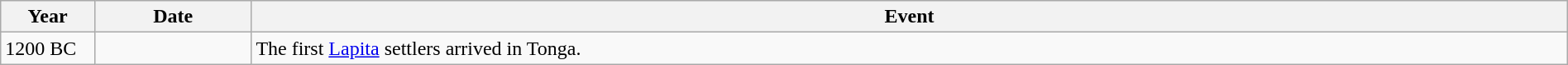<table class="wikitable" width="100%">
<tr>
<th style="width:6%">Year</th>
<th style="width:10%">Date</th>
<th>Event</th>
</tr>
<tr>
<td>1200 BC</td>
<td></td>
<td>The first <a href='#'>Lapita</a> settlers arrived in Tonga.</td>
</tr>
</table>
